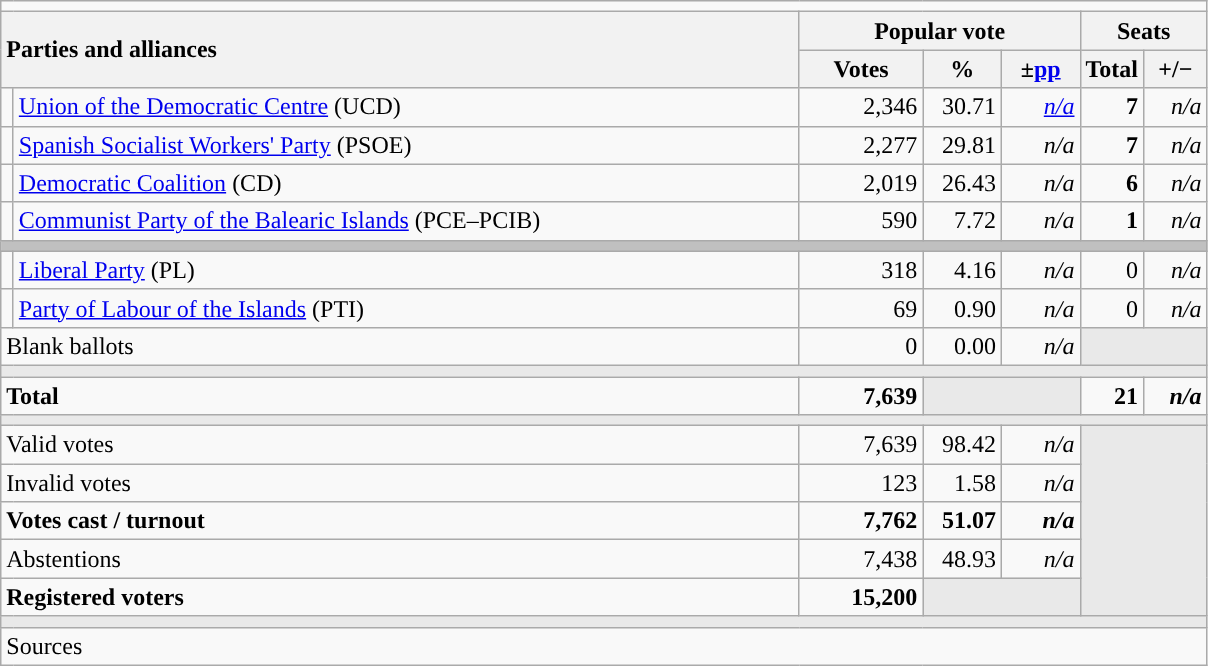<table class="wikitable" style="text-align:right;">
<tr>
<td colspan="7"></td>
</tr>
<tr>
<th style="text-align:left;" rowspan="2" colspan="2" width="525">Parties and alliances</th>
<th colspan="3">Popular vote</th>
<th colspan="2">Seats</th>
</tr>
<tr>
<th width="75">Votes</th>
<th width="45">%</th>
<th width="45">±<a href='#'>pp</a></th>
<th width="35">Total</th>
<th width="35">+/−</th>
</tr>
<tr>
<td width="1" style="color:inherit;background:"></td>
<td align="left"><a href='#'>Union of the Democratic Centre</a> (UCD)</td>
<td>2,346</td>
<td>30.71</td>
<td><em><a href='#'>n/a</a></em></td>
<td><strong>7</strong></td>
<td><em>n/a</em></td>
</tr>
<tr>
<td style="color:inherit;background:"></td>
<td align="left"><a href='#'>Spanish Socialist Workers' Party</a> (PSOE)</td>
<td>2,277</td>
<td>29.81</td>
<td><em>n/a</em></td>
<td><strong>7</strong></td>
<td><em>n/a</em></td>
</tr>
<tr>
<td style="color:inherit;background:"></td>
<td align="left"><a href='#'>Democratic Coalition</a> (CD)</td>
<td>2,019</td>
<td>26.43</td>
<td><em>n/a</em></td>
<td><strong>6</strong></td>
<td><em>n/a</em></td>
</tr>
<tr>
<td style="color:inherit;background:"></td>
<td align="left"><a href='#'>Communist Party of the Balearic Islands</a> (PCE–PCIB)</td>
<td>590</td>
<td>7.72</td>
<td><em>n/a</em></td>
<td><strong>1</strong></td>
<td><em>n/a</em></td>
</tr>
<tr>
<td colspan="7" bgcolor="#C0C0C0"></td>
</tr>
<tr>
<td style="color:inherit;background:"></td>
<td align="left"><a href='#'>Liberal Party</a> (PL)</td>
<td>318</td>
<td>4.16</td>
<td><em>n/a</em></td>
<td>0</td>
<td><em>n/a</em></td>
</tr>
<tr>
<td style="color:inherit;background:"></td>
<td align="left"><a href='#'>Party of Labour of the Islands</a> (PTI)</td>
<td>69</td>
<td>0.90</td>
<td><em>n/a</em></td>
<td>0</td>
<td><em>n/a</em></td>
</tr>
<tr>
<td align="left" colspan="2">Blank ballots</td>
<td>0</td>
<td>0.00</td>
<td><em>n/a</em></td>
<td bgcolor="#E9E9E9" colspan="2"></td>
</tr>
<tr>
<td colspan="7" bgcolor="#E9E9E9"></td>
</tr>
<tr style="font-weight:bold;">
<td align="left" colspan="2">Total</td>
<td>7,639</td>
<td bgcolor="#E9E9E9" colspan="2"></td>
<td>21</td>
<td><em>n/a</em></td>
</tr>
<tr>
<td colspan="7" bgcolor="#E9E9E9"></td>
</tr>
<tr>
<td align="left" colspan="2">Valid votes</td>
<td>7,639</td>
<td>98.42</td>
<td><em>n/a</em></td>
<td bgcolor="#E9E9E9" colspan="2" rowspan="5"></td>
</tr>
<tr>
<td align="left" colspan="2">Invalid votes</td>
<td>123</td>
<td>1.58</td>
<td><em>n/a</em></td>
</tr>
<tr style="font-weight:bold;">
<td align="left" colspan="2">Votes cast / turnout</td>
<td>7,762</td>
<td>51.07</td>
<td><em>n/a</em></td>
</tr>
<tr>
<td align="left" colspan="2">Abstentions</td>
<td>7,438</td>
<td>48.93</td>
<td><em>n/a</em></td>
</tr>
<tr style="font-weight:bold;">
<td align="left" colspan="2">Registered voters</td>
<td>15,200</td>
<td bgcolor="#E9E9E9" colspan="2"></td>
</tr>
<tr>
<td colspan="7" bgcolor="#E9E9E9"></td>
</tr>
<tr>
<td align="left" colspan="7">Sources</td>
</tr>
</table>
